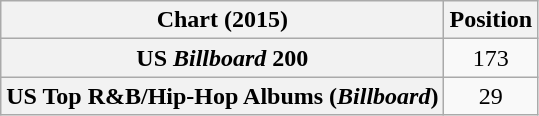<table class="wikitable sortable plainrowheaders" style="text-align:center">
<tr>
<th scope="col">Chart (2015)</th>
<th scope="col">Position</th>
</tr>
<tr>
<th scope="row">US <em>Billboard</em> 200</th>
<td>173</td>
</tr>
<tr>
<th scope="row">US Top R&B/Hip-Hop Albums (<em>Billboard</em>)</th>
<td>29</td>
</tr>
</table>
